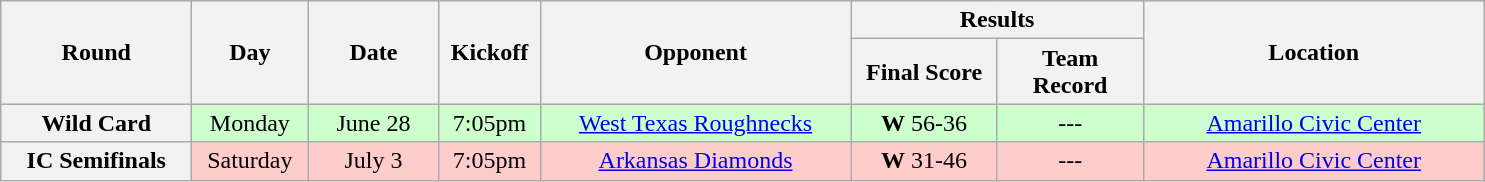<table class="wikitable">
<tr>
<th rowspan="2" width="120">Round</th>
<th rowspan="2" width="70">Day</th>
<th rowspan="2" width="80">Date</th>
<th rowspan="2" width="60">Kickoff</th>
<th rowspan="2" width="200">Opponent</th>
<th colspan="2" width="180">Results</th>
<th rowspan="2" width="220">Location</th>
</tr>
<tr>
<th width="90">Final Score</th>
<th width="90">Team Record</th>
</tr>
<tr align="center" bgcolor="#CCFFCC">
<th>Wild Card</th>
<td align="center">Monday</td>
<td align="center">June 28</td>
<td align="center">7:05pm</td>
<td align="center"><a href='#'>West Texas Roughnecks</a></td>
<td align="center"><strong>W</strong> 56-36</td>
<td align="center">---</td>
<td align="center"><a href='#'>Amarillo Civic Center</a></td>
</tr>
<tr align="center" bgcolor="#FFCCCC">
<th>IC Semifinals</th>
<td align="center">Saturday</td>
<td align="center">July 3</td>
<td align="center">7:05pm</td>
<td align="center"><a href='#'>Arkansas Diamonds</a></td>
<td align="center"><strong>W</strong> 31-46</td>
<td align="center">---</td>
<td align="center"><a href='#'>Amarillo Civic Center</a></td>
</tr>
</table>
